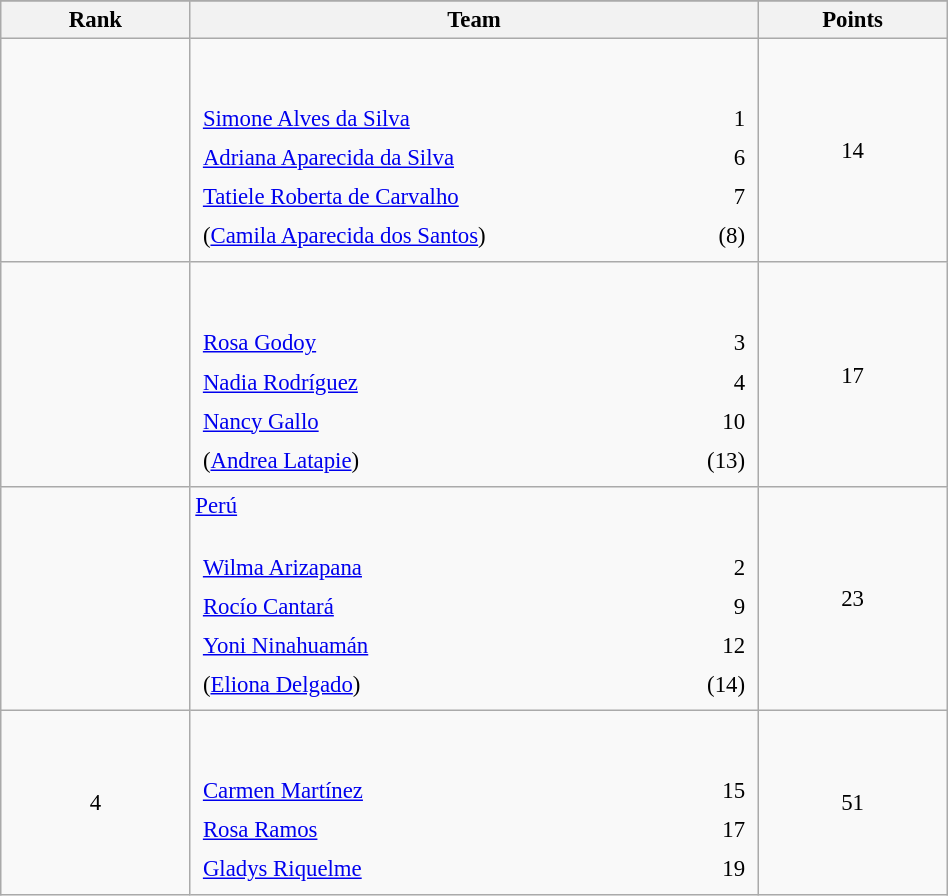<table class="wikitable sortable" style=" text-align:center; font-size:95%;" width="50%">
<tr>
</tr>
<tr>
<th width=10%>Rank</th>
<th width=30%>Team</th>
<th width=10%>Points</th>
</tr>
<tr>
<td align=center></td>
<td align=left> <br><br><table width=100%>
<tr>
<td align=left style="border:0"><a href='#'>Simone Alves da Silva</a></td>
<td align=right style="border:0">1</td>
</tr>
<tr>
<td align=left style="border:0"><a href='#'>Adriana Aparecida da Silva</a></td>
<td align=right style="border:0">6</td>
</tr>
<tr>
<td align=left style="border:0"><a href='#'>Tatiele Roberta de Carvalho</a></td>
<td align=right style="border:0">7</td>
</tr>
<tr>
<td align=left style="border:0">(<a href='#'>Camila Aparecida dos Santos</a>)</td>
<td align=right style="border:0">(8)</td>
</tr>
</table>
</td>
<td>14</td>
</tr>
<tr>
<td align=center></td>
<td align=left> <br><br><table width=100%>
<tr>
<td align=left style="border:0"><a href='#'>Rosa Godoy</a></td>
<td align=right style="border:0">3</td>
</tr>
<tr>
<td align=left style="border:0"><a href='#'>Nadia Rodríguez</a></td>
<td align=right style="border:0">4</td>
</tr>
<tr>
<td align=left style="border:0"><a href='#'>Nancy Gallo</a></td>
<td align=right style="border:0">10</td>
</tr>
<tr>
<td align=left style="border:0">(<a href='#'>Andrea Latapie</a>)</td>
<td align=right style="border:0">(13)</td>
</tr>
</table>
</td>
<td>17</td>
</tr>
<tr>
<td align=center></td>
<td align=left> <a href='#'>Perú</a> <br><br><table width=100%>
<tr>
<td align=left style="border:0"><a href='#'>Wilma Arizapana</a></td>
<td align=right style="border:0">2</td>
</tr>
<tr>
<td align=left style="border:0"><a href='#'>Rocío Cantará</a></td>
<td align=right style="border:0">9</td>
</tr>
<tr>
<td align=left style="border:0"><a href='#'>Yoni Ninahuamán</a></td>
<td align=right style="border:0">12</td>
</tr>
<tr>
<td align=left style="border:0">(<a href='#'>Eliona Delgado</a>)</td>
<td align=right style="border:0">(14)</td>
</tr>
</table>
</td>
<td>23</td>
</tr>
<tr>
<td align=center>4</td>
<td align=left> <br><br><table width=100%>
<tr>
<td align=left style="border:0"><a href='#'>Carmen Martínez</a></td>
<td align=right style="border:0">15</td>
</tr>
<tr>
<td align=left style="border:0"><a href='#'>Rosa Ramos</a></td>
<td align=right style="border:0">17</td>
</tr>
<tr>
<td align=left style="border:0"><a href='#'>Gladys Riquelme</a></td>
<td align=right style="border:0">19</td>
</tr>
</table>
</td>
<td>51</td>
</tr>
</table>
